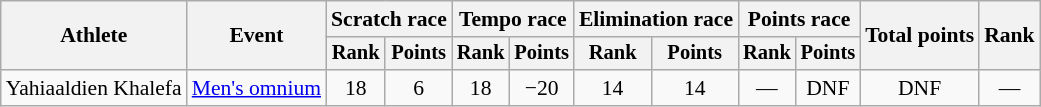<table class=wikitable style=font-size:90%;text-align:center>
<tr>
<th rowspan="2">Athlete</th>
<th rowspan="2">Event</th>
<th colspan=2>Scratch race</th>
<th colspan=2>Tempo race</th>
<th colspan=2>Elimination race</th>
<th colspan=2>Points race</th>
<th rowspan=2>Total points</th>
<th rowspan=2>Rank</th>
</tr>
<tr style="font-size:95%">
<th>Rank</th>
<th>Points</th>
<th>Rank</th>
<th>Points</th>
<th>Rank</th>
<th>Points</th>
<th>Rank</th>
<th>Points</th>
</tr>
<tr>
<td align=left>Yahiaaldien Khalefa</td>
<td align=left><a href='#'>Men's omnium</a></td>
<td>18</td>
<td>6</td>
<td>18</td>
<td>−20</td>
<td>14</td>
<td>14</td>
<td>—</td>
<td>DNF</td>
<td>DNF</td>
<td>—</td>
</tr>
</table>
